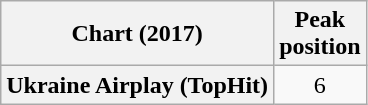<table class="wikitable sortable plainrowheaders" style="text-align:center">
<tr>
<th scope="col">Chart (2017)</th>
<th scope="col">Peak<br>position</th>
</tr>
<tr>
<th scope="row">Ukraine Airplay (TopHit)</th>
<td>6</td>
</tr>
</table>
